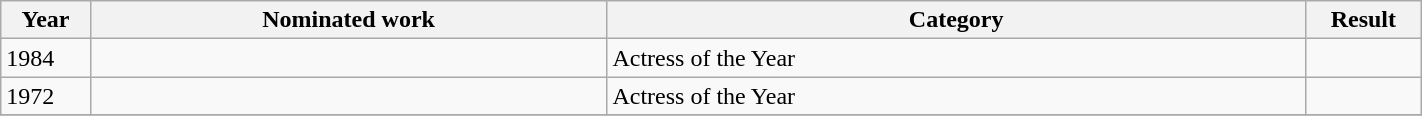<table width="75%" class="wikitable">
<tr>
<th width="10">Year</th>
<th width="220">Nominated work</th>
<th width="300">Category</th>
<th width="30">Result</th>
</tr>
<tr>
<td>1984</td>
<td></td>
<td>Actress of the Year</td>
<td></td>
</tr>
<tr>
<td>1972</td>
<td></td>
<td>Actress of the Year</td>
<td></td>
</tr>
<tr>
</tr>
</table>
